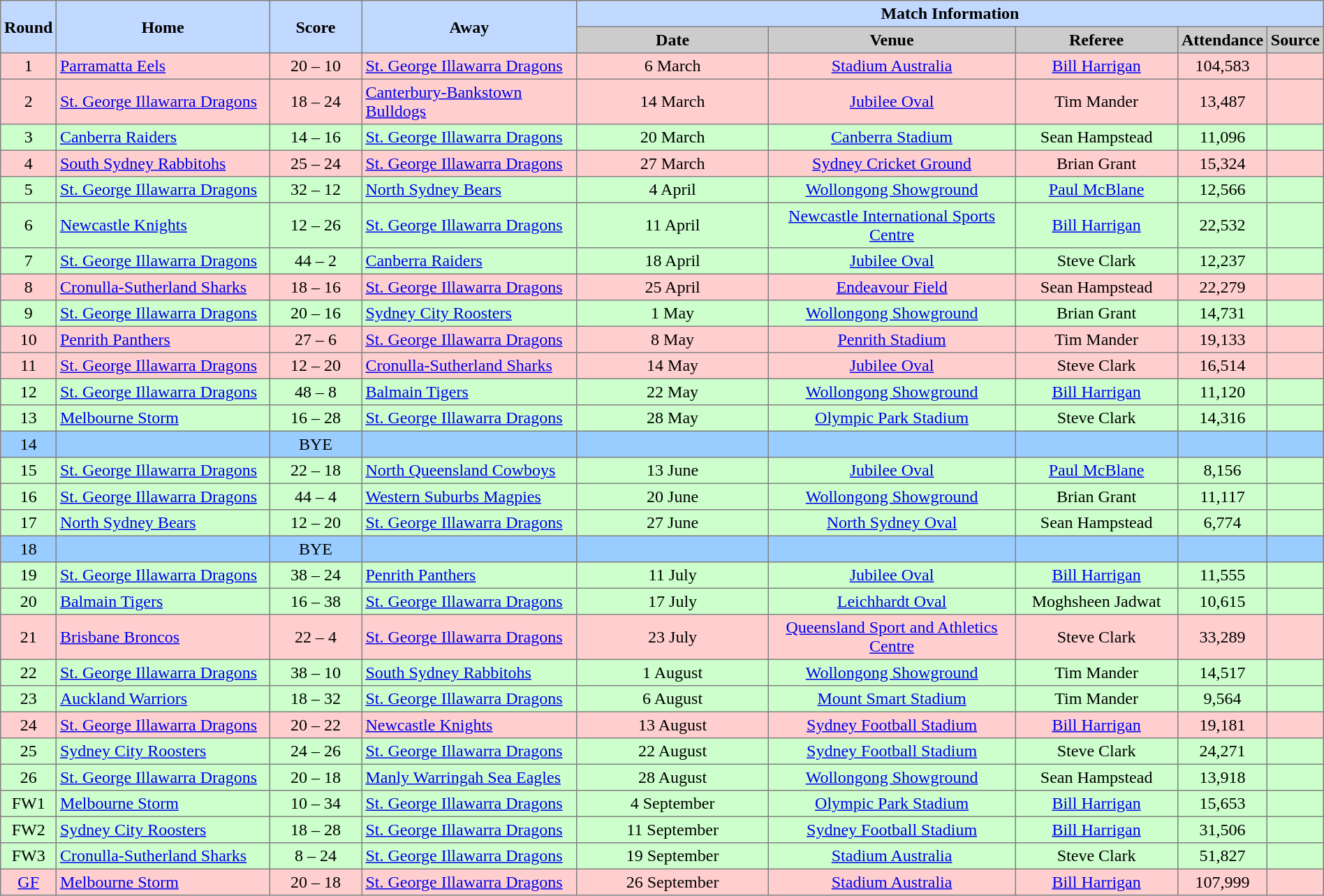<table width="100%" cellspacing="0" cellpadding="3" border="1" style="border-collapse:collapse; text-align:center;">
<tr bgcolor=#C1D8FF>
<th rowspan="2" width="1%">Round</th>
<th rowspan="2" width="19%">Home</th>
<th rowspan="2" width="8%">Score</th>
<th rowspan="2" width="19%">Away</th>
<th colspan="6">Match Information</th>
</tr>
<tr bgcolor="#CCCCCC">
<th width="17%">Date</th>
<th width="22%">Venue</th>
<th width="50%">Referee</th>
<th width="7%">Attendance</th>
<td><strong>Source</strong></td>
</tr>
<tr style="text-align:center; background:#FFCFCF">
<td>1</td>
<td align="left"> <a href='#'>Parramatta Eels</a></td>
<td>20 – 10</td>
<td align="left"> <a href='#'>St. George Illawarra Dragons</a></td>
<td>6 March</td>
<td><a href='#'>Stadium Australia</a></td>
<td><a href='#'>Bill Harrigan</a></td>
<td>104,583</td>
<td></td>
</tr>
<tr style="text-align:center; background:#FFCFCF">
<td>2</td>
<td align="left"> <a href='#'>St. George Illawarra Dragons</a></td>
<td>18 – 24</td>
<td align="left"> <a href='#'>Canterbury-Bankstown Bulldogs</a></td>
<td>14 March</td>
<td><a href='#'>Jubilee Oval</a></td>
<td>Tim Mander</td>
<td>13,487</td>
<td></td>
</tr>
<tr style="text-align:center; background:#cfc;">
<td>3</td>
<td align="left"> <a href='#'>Canberra Raiders</a></td>
<td>14 – 16</td>
<td align="left"> <a href='#'>St. George Illawarra Dragons</a></td>
<td>20 March</td>
<td><a href='#'>Canberra Stadium</a></td>
<td>Sean Hampstead</td>
<td>11,096</td>
<td></td>
</tr>
<tr style="text-align:center; background:#FFCFCF">
<td>4</td>
<td align="left"> <a href='#'>South Sydney Rabbitohs</a></td>
<td>25 – 24</td>
<td align="left"> <a href='#'>St. George Illawarra Dragons</a></td>
<td>27 March</td>
<td><a href='#'>Sydney Cricket Ground</a></td>
<td>Brian Grant</td>
<td>15,324</td>
<td></td>
</tr>
<tr style="text-align:center; background:#cfc;">
<td>5</td>
<td align="left"> <a href='#'>St. George Illawarra Dragons</a></td>
<td>32 – 12</td>
<td align="left"> <a href='#'>North Sydney Bears</a></td>
<td>4 April</td>
<td><a href='#'>Wollongong Showground</a></td>
<td><a href='#'>Paul McBlane</a></td>
<td>12,566</td>
<td></td>
</tr>
<tr style="text-align:center; background:#cfc;">
<td>6</td>
<td align="left"> <a href='#'>Newcastle Knights</a></td>
<td>12 – 26</td>
<td align="left"> <a href='#'>St. George Illawarra Dragons</a></td>
<td>11 April</td>
<td><a href='#'>Newcastle International Sports Centre</a></td>
<td><a href='#'>Bill Harrigan</a></td>
<td>22,532</td>
<td></td>
</tr>
<tr style="text-align:center; background:#cfc;">
<td>7</td>
<td align="left"> <a href='#'>St. George Illawarra Dragons</a></td>
<td>44 – 2</td>
<td align="left"> <a href='#'>Canberra Raiders</a></td>
<td>18 April</td>
<td><a href='#'>Jubilee Oval</a></td>
<td>Steve Clark</td>
<td>12,237</td>
<td></td>
</tr>
<tr style="text-align:center; background:#FFCFCF;">
<td>8</td>
<td align="left"> <a href='#'>Cronulla-Sutherland Sharks</a></td>
<td>18 – 16</td>
<td align="left"> <a href='#'>St. George Illawarra Dragons</a></td>
<td>25 April</td>
<td><a href='#'>Endeavour Field</a></td>
<td>Sean Hampstead</td>
<td>22,279</td>
<td></td>
</tr>
<tr style="text-align:center; background:#cfc;">
<td>9</td>
<td align="left"> <a href='#'>St. George Illawarra Dragons</a></td>
<td>20 – 16</td>
<td align="left"> <a href='#'>Sydney City Roosters</a></td>
<td>1 May</td>
<td><a href='#'>Wollongong Showground</a></td>
<td>Brian Grant</td>
<td>14,731</td>
<td></td>
</tr>
<tr style="text-align:center; background:#FFCFCF;">
<td>10</td>
<td align="left"> <a href='#'>Penrith Panthers</a></td>
<td>27 – 6</td>
<td align="left"> <a href='#'>St. George Illawarra Dragons</a></td>
<td>8 May</td>
<td><a href='#'>Penrith Stadium</a></td>
<td>Tim Mander</td>
<td>19,133</td>
<td></td>
</tr>
<tr style="text-align:center; background:#FFCFCF;">
<td>11</td>
<td align="left"> <a href='#'>St. George Illawarra Dragons</a></td>
<td>12 – 20</td>
<td align="left"> <a href='#'>Cronulla-Sutherland Sharks</a></td>
<td>14 May</td>
<td><a href='#'>Jubilee Oval</a></td>
<td>Steve Clark</td>
<td>16,514</td>
<td></td>
</tr>
<tr style="text-align:center; background:#cfc;">
<td>12</td>
<td align="left"> <a href='#'>St. George Illawarra Dragons</a></td>
<td>48 – 8</td>
<td align="left"> <a href='#'>Balmain Tigers</a></td>
<td>22 May</td>
<td><a href='#'>Wollongong Showground</a></td>
<td><a href='#'>Bill Harrigan</a></td>
<td>11,120</td>
<td></td>
</tr>
<tr style="text-align:center; background:#cfc;">
<td>13</td>
<td align="left"> <a href='#'>Melbourne Storm</a></td>
<td>16 – 28</td>
<td align="left"> <a href='#'>St. George Illawarra Dragons</a></td>
<td>28 May</td>
<td><a href='#'>Olympic Park Stadium</a></td>
<td>Steve Clark</td>
<td>14,316</td>
<td></td>
</tr>
<tr style="text-align:center; background:#99ccff;">
<td>14</td>
<td align="left"></td>
<td>BYE</td>
<td align="left"></td>
<td></td>
<td></td>
<td></td>
<td></td>
<td></td>
</tr>
<tr style="text-align:center; background:#cfc;">
<td>15</td>
<td align="left"> <a href='#'>St. George Illawarra Dragons</a></td>
<td>22 – 18</td>
<td align="left"> <a href='#'>North Queensland Cowboys</a></td>
<td>13 June</td>
<td><a href='#'>Jubilee Oval</a></td>
<td><a href='#'>Paul McBlane</a></td>
<td>8,156</td>
<td></td>
</tr>
<tr style="text-align:center; background:#cfc;">
<td>16</td>
<td align="left"> <a href='#'>St. George Illawarra Dragons</a></td>
<td>44 – 4</td>
<td align="left"> <a href='#'>Western Suburbs Magpies</a></td>
<td>20 June</td>
<td><a href='#'>Wollongong Showground</a></td>
<td>Brian Grant</td>
<td>11,117</td>
<td></td>
</tr>
<tr style="text-align:center; background:#cfc;">
<td>17</td>
<td align="left"> <a href='#'>North Sydney Bears</a></td>
<td>12 – 20</td>
<td align="left"> <a href='#'>St. George Illawarra Dragons</a></td>
<td>27 June</td>
<td><a href='#'>North Sydney Oval</a></td>
<td>Sean Hampstead</td>
<td>6,774</td>
<td></td>
</tr>
<tr style="text-align:center; background:#99ccff;">
<td>18</td>
<td align="left"></td>
<td>BYE</td>
<td align="left"></td>
<td></td>
<td></td>
<td></td>
<td></td>
<td></td>
</tr>
<tr style="text-align:center; background:#cfc;">
<td>19</td>
<td align="left"> <a href='#'>St. George Illawarra Dragons</a></td>
<td>38 – 24</td>
<td align="left"> <a href='#'>Penrith Panthers</a></td>
<td>11 July</td>
<td><a href='#'>Jubilee Oval</a></td>
<td><a href='#'>Bill Harrigan</a></td>
<td>11,555</td>
<td></td>
</tr>
<tr style="text-align:center; background:#cfc;">
<td>20</td>
<td align="left"> <a href='#'>Balmain Tigers</a></td>
<td>16 – 38</td>
<td align="left"> <a href='#'>St. George Illawarra Dragons</a></td>
<td>17 July</td>
<td><a href='#'>Leichhardt Oval</a></td>
<td>Moghsheen Jadwat</td>
<td>10,615</td>
<td></td>
</tr>
<tr style="text-align:center; background:#FFCFCF;">
<td>21</td>
<td align="left"> <a href='#'>Brisbane Broncos</a></td>
<td>22 – 4</td>
<td align="left"> <a href='#'>St. George Illawarra Dragons</a></td>
<td>23 July</td>
<td><a href='#'>Queensland Sport and Athletics Centre</a></td>
<td>Steve Clark</td>
<td>33,289</td>
<td></td>
</tr>
<tr style="text-align:center; background:#cfc;">
<td>22</td>
<td align="left"> <a href='#'>St. George Illawarra Dragons</a></td>
<td>38 – 10</td>
<td align="left"> <a href='#'>South Sydney Rabbitohs</a></td>
<td>1 August</td>
<td><a href='#'>Wollongong Showground</a></td>
<td>Tim Mander</td>
<td>14,517</td>
<td></td>
</tr>
<tr style="text-align:center; background:#cfc;">
<td>23</td>
<td align="left"> <a href='#'>Auckland Warriors</a></td>
<td>18 – 32</td>
<td align="left"> <a href='#'>St. George Illawarra Dragons</a></td>
<td>6 August</td>
<td><a href='#'>Mount Smart Stadium</a></td>
<td>Tim Mander</td>
<td>9,564</td>
<td></td>
</tr>
<tr style="text-align:center; background:#FFCFCF;">
<td>24</td>
<td align="left"> <a href='#'>St. George Illawarra Dragons</a></td>
<td>20 – 22</td>
<td align="left"> <a href='#'>Newcastle Knights</a></td>
<td>13 August</td>
<td><a href='#'>Sydney Football Stadium</a></td>
<td><a href='#'>Bill Harrigan</a></td>
<td>19,181</td>
<td></td>
</tr>
<tr style="text-align:center; background:#cfc;">
<td>25</td>
<td align="left"> <a href='#'>Sydney City Roosters</a></td>
<td>24 – 26</td>
<td align="left"> <a href='#'>St. George Illawarra Dragons</a></td>
<td>22 August</td>
<td><a href='#'>Sydney Football Stadium</a></td>
<td>Steve Clark</td>
<td>24,271</td>
<td></td>
</tr>
<tr style="text-align:center; background:#cfc;">
<td>26</td>
<td align="left"> <a href='#'>St. George Illawarra Dragons</a></td>
<td>20 – 18</td>
<td align="left"> <a href='#'>Manly Warringah Sea Eagles</a></td>
<td>28 August</td>
<td><a href='#'>Wollongong Showground</a></td>
<td>Sean Hampstead</td>
<td>13,918</td>
<td></td>
</tr>
<tr style="text-align:center; background:#cfc;">
<td>FW1</td>
<td align="left"> <a href='#'>Melbourne Storm</a></td>
<td>10 – 34</td>
<td align="left"> <a href='#'>St. George Illawarra Dragons</a></td>
<td>4 September</td>
<td><a href='#'>Olympic Park Stadium</a></td>
<td><a href='#'>Bill Harrigan</a></td>
<td>15,653</td>
<td></td>
</tr>
<tr style="text-align:center; background:#cfc;">
<td>FW2</td>
<td align="left"> <a href='#'>Sydney City Roosters</a></td>
<td>18 – 28</td>
<td align="left"> <a href='#'>St. George Illawarra Dragons</a></td>
<td>11 September</td>
<td><a href='#'>Sydney Football Stadium</a></td>
<td><a href='#'>Bill Harrigan</a></td>
<td>31,506</td>
<td></td>
</tr>
<tr style="text-align:center; background:#cfc;">
<td>FW3</td>
<td align="left"> <a href='#'>Cronulla-Sutherland Sharks</a></td>
<td>8 – 24</td>
<td align="left"> <a href='#'>St. George Illawarra Dragons</a></td>
<td>19 September</td>
<td><a href='#'>Stadium Australia</a></td>
<td>Steve Clark</td>
<td>51,827</td>
<td></td>
</tr>
<tr style="text-align:center; background:#FFCFCF;">
<td><a href='#'>GF</a></td>
<td align="left"> <a href='#'>Melbourne Storm</a></td>
<td>20 – 18</td>
<td align="left"> <a href='#'>St. George Illawarra Dragons</a></td>
<td>26 September</td>
<td><a href='#'>Stadium Australia</a></td>
<td><a href='#'>Bill Harrigan</a></td>
<td>107,999</td>
<td></td>
</tr>
</table>
